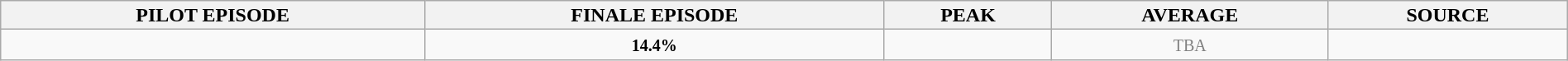<table class="wikitable" style="text-align:center; background:#f9f9f9; line-height:16px;" width="100%">
<tr>
<th>PILOT EPISODE</th>
<th>FINALE EPISODE</th>
<th>PEAK</th>
<th>AVERAGE</th>
<th>SOURCE</th>
</tr>
<tr>
<td></td>
<td style="text-align:center; color:black;"><small><strong>14.4%</strong></small></td>
<td></td>
<td style="text-align:center; color:gray;"><small>TBA</small></td>
<td></td>
</tr>
</table>
